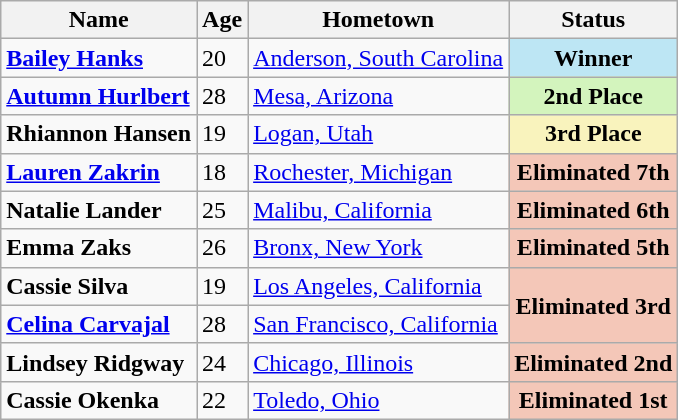<table class="wikitable sortable">
<tr>
<th>Name</th>
<th>Age</th>
<th>Hometown</th>
<th>Status</th>
</tr>
<tr>
<td><strong><a href='#'>Bailey Hanks</a></strong></td>
<td>20</td>
<td><a href='#'>Anderson, South Carolina</a></td>
<td style="background:#bde6f4; text-align:center;"><strong>Winner</strong></td>
</tr>
<tr>
<td><strong><a href='#'>Autumn Hurlbert</a></strong></td>
<td>28</td>
<td><a href='#'>Mesa, Arizona</a></td>
<td style="background:#d3f4bd; text-align:center;"><strong>2nd Place</strong></td>
</tr>
<tr>
<td><strong>Rhiannon Hansen</strong></td>
<td>19</td>
<td><a href='#'>Logan, Utah</a></td>
<td style="background:#f9f3bd; text-align:center;"><strong>3rd Place</strong></td>
</tr>
<tr>
<td><strong><a href='#'>Lauren Zakrin</a></strong></td>
<td>18</td>
<td><a href='#'>Rochester, Michigan</a></td>
<td style="background:#f4c7b8; text-align:center;"><strong>Eliminated 7th</strong></td>
</tr>
<tr>
<td><strong>Natalie Lander</strong></td>
<td>25</td>
<td><a href='#'>Malibu, California</a></td>
<td style="background:#f4c7b8; text-align:center;"><strong>Eliminated 6th</strong></td>
</tr>
<tr>
<td><strong>Emma Zaks</strong></td>
<td>26</td>
<td><a href='#'>Bronx, New York</a></td>
<td style="background:#f4c7b8; text-align:center;"><strong>Eliminated 5th</strong></td>
</tr>
<tr>
<td><strong>Cassie Silva</strong></td>
<td>19</td>
<td><a href='#'>Los Angeles, California</a></td>
<td rowspan=2 style="background:#f4c7b8; text-align:center;"><strong>Eliminated 3rd</strong></td>
</tr>
<tr>
<td><strong><a href='#'>Celina Carvajal</a></strong></td>
<td>28</td>
<td><a href='#'>San Francisco, California</a></td>
</tr>
<tr>
<td><strong>Lindsey Ridgway</strong></td>
<td>24</td>
<td><a href='#'>Chicago, Illinois</a></td>
<td style="background:#f4c7b8; text-align:center;"><strong>Eliminated 2nd</strong></td>
</tr>
<tr>
<td><strong>Cassie Okenka</strong></td>
<td>22</td>
<td><a href='#'>Toledo, Ohio</a></td>
<td style="background:#f4c7b8; text-align:center;"><strong>Eliminated 1st</strong></td>
</tr>
</table>
